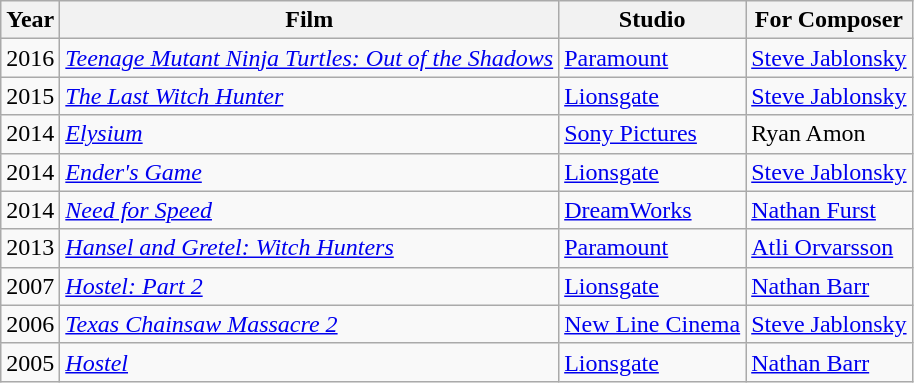<table class="wikitable">
<tr>
<th>Year</th>
<th>Film</th>
<th>Studio</th>
<th>For Composer</th>
</tr>
<tr>
<td>2016</td>
<td><a href='#'><em>Teenage Mutant Ninja Turtles: Out of the Shadows</em></a></td>
<td><a href='#'>Paramount</a></td>
<td><a href='#'>Steve Jablonsky</a></td>
</tr>
<tr>
<td>2015</td>
<td><em><a href='#'>The Last Witch Hunter</a></em></td>
<td><a href='#'>Lionsgate</a></td>
<td><a href='#'>Steve Jablonsky</a></td>
</tr>
<tr>
<td>2014</td>
<td><a href='#'><em>Elysium</em></a></td>
<td><a href='#'>Sony Pictures</a></td>
<td>Ryan Amon</td>
</tr>
<tr>
<td>2014</td>
<td><a href='#'><em>Ender's Game</em></a></td>
<td><a href='#'>Lionsgate</a></td>
<td><a href='#'>Steve Jablonsky</a></td>
</tr>
<tr>
<td>2014</td>
<td><a href='#'><em>Need for Speed</em></a></td>
<td><a href='#'>DreamWorks</a></td>
<td><a href='#'>Nathan Furst</a></td>
</tr>
<tr>
<td>2013</td>
<td><a href='#'><em>Hansel and Gretel: Witch Hunters</em></a></td>
<td><a href='#'>Paramount</a></td>
<td><a href='#'>Atli Orvarsson</a></td>
</tr>
<tr>
<td>2007</td>
<td><a href='#'><em>Hostel: Part 2</em></a></td>
<td><a href='#'>Lionsgate</a></td>
<td><a href='#'>Nathan Barr</a></td>
</tr>
<tr>
<td>2006</td>
<td><a href='#'><em>Texas Chainsaw Massacre 2</em></a></td>
<td><a href='#'>New Line Cinema</a></td>
<td><a href='#'>Steve Jablonsky</a></td>
</tr>
<tr>
<td>2005</td>
<td><a href='#'><em>Hostel</em></a></td>
<td><a href='#'>Lionsgate</a></td>
<td><a href='#'>Nathan Barr</a></td>
</tr>
</table>
